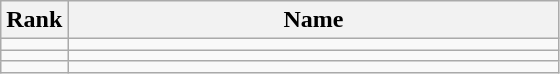<table class="wikitable">
<tr>
<th>Rank</th>
<th style="width: 20em">Name</th>
</tr>
<tr>
<td align="center"></td>
<td></td>
</tr>
<tr>
<td align="center"></td>
<td></td>
</tr>
<tr>
<td align="center"></td>
<td></td>
</tr>
</table>
